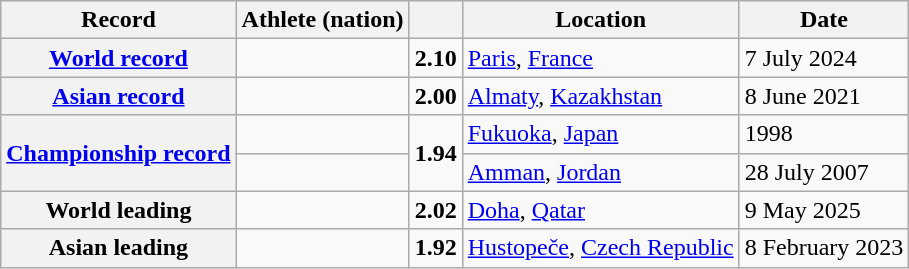<table class="wikitable">
<tr>
<th scope="col">Record</th>
<th scope="col">Athlete (nation)</th>
<th scope="col"></th>
<th scope="col">Location</th>
<th scope="col">Date</th>
</tr>
<tr>
<th scope="row"><a href='#'>World record</a></th>
<td></td>
<td align="center"><strong>2.10</strong></td>
<td><a href='#'>Paris</a>, <a href='#'>France</a></td>
<td>7 July 2024</td>
</tr>
<tr>
<th scope="row"><a href='#'>Asian record</a></th>
<td></td>
<td align="center"><strong>2.00 </strong></td>
<td><a href='#'>Almaty</a>, <a href='#'>Kazakhstan</a></td>
<td>8 June 2021</td>
</tr>
<tr>
<th rowspan="2"><a href='#'>Championship record</a></th>
<td></td>
<td rowspan="2" align="center"><strong>1.94</strong></td>
<td><a href='#'>Fukuoka</a>, <a href='#'>Japan</a></td>
<td>1998</td>
</tr>
<tr>
<td></td>
<td><a href='#'>Amman</a>, <a href='#'>Jordan</a></td>
<td>28 July 2007</td>
</tr>
<tr>
<th scope="row">World leading</th>
<td></td>
<td align="center"><strong>2.02</strong></td>
<td><a href='#'>Doha</a>, <a href='#'>Qatar</a></td>
<td>9 May 2025</td>
</tr>
<tr>
<th scope="row">Asian leading</th>
<td></td>
<td align="center"><strong>1.92</strong></td>
<td><a href='#'>Hustopeče</a>, <a href='#'>Czech Republic</a></td>
<td>8 February 2023</td>
</tr>
</table>
